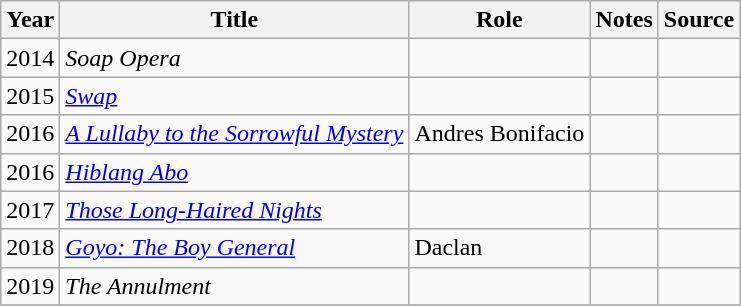<table class="wikitable sortable" >
<tr>
<th>Year</th>
<th>Title</th>
<th>Role</th>
<th class="unsortable">Notes </th>
<th class="unsortable">Source </th>
</tr>
<tr>
<td>2014</td>
<td><em>Soap Opera</em></td>
<td></td>
<td></td>
<td></td>
</tr>
<tr>
<td>2015</td>
<td><em><a href='#'>Swap</a></em></td>
<td></td>
<td></td>
<td></td>
</tr>
<tr>
<td>2016</td>
<td><em><a href='#'>A Lullaby to the Sorrowful Mystery</a></em></td>
<td>Andres Bonifacio</td>
<td></td>
<td></td>
</tr>
<tr>
<td>2016</td>
<td><em><a href='#'>Hiblang Abo</a></em></td>
<td></td>
<td></td>
<td></td>
</tr>
<tr>
<td>2017</td>
<td><em><a href='#'>Those Long-Haired Nights</a></em></td>
<td></td>
<td></td>
<td></td>
</tr>
<tr>
<td>2018</td>
<td><em><a href='#'>Goyo: The Boy General</a></em></td>
<td>Daclan</td>
<td></td>
<td></td>
</tr>
<tr>
<td>2019</td>
<td><em>The Annulment</em></td>
<td></td>
<td></td>
<td></td>
</tr>
<tr>
</tr>
</table>
